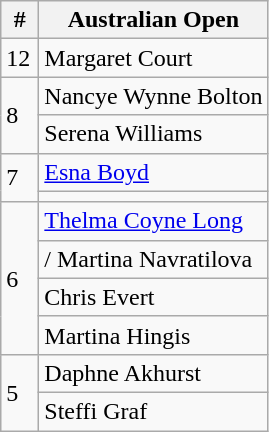<table class=wikitable>
<tr>
<th style="width:18px;">#</th>
<th>Australian Open</th>
</tr>
<tr>
<td>12</td>
<td> Margaret Court</td>
</tr>
<tr>
<td rowspan="2">8</td>
<td> Nancye Wynne Bolton</td>
</tr>
<tr>
<td> Serena Williams</td>
</tr>
<tr>
<td rowspan="2">7</td>
<td> <a href='#'>Esna Boyd</a></td>
</tr>
<tr>
<td></td>
</tr>
<tr>
<td rowspan="4">6</td>
<td> <a href='#'>Thelma Coyne Long</a></td>
</tr>
<tr>
<td>/ Martina Navratilova</td>
</tr>
<tr>
<td> Chris Evert</td>
</tr>
<tr>
<td> Martina Hingis</td>
</tr>
<tr>
<td rowspan="2">5</td>
<td> Daphne Akhurst</td>
</tr>
<tr>
<td> Steffi Graf</td>
</tr>
</table>
